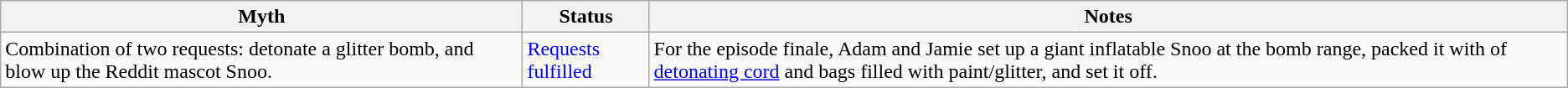<table class="wikitable plainrowheaders">
<tr>
<th scope"col">Myth</th>
<th scope"col">Status</th>
<th scope"col">Notes</th>
</tr>
<tr>
<td scope"row">Combination of two requests: detonate a glitter bomb, and blow up the Reddit mascot Snoo.</td>
<td style="color:blue">Requests fulfilled</td>
<td>For the episode finale, Adam and Jamie set up a giant inflatable Snoo at the bomb range, packed it with  of <a href='#'>detonating cord</a> and bags filled with paint/glitter, and set it off.</td>
</tr>
</table>
